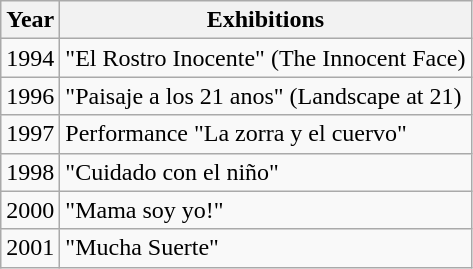<table class="wikitable" border="1">
<tr>
<th>Year</th>
<th>Exhibitions</th>
</tr>
<tr>
<td>1994</td>
<td>"El Rostro Inocente" (The Innocent Face)</td>
</tr>
<tr>
<td>1996</td>
<td>"Paisaje a los 21 anos" (Landscape at 21)</td>
</tr>
<tr>
<td>1997</td>
<td>Performance "La zorra y el cuervo"</td>
</tr>
<tr>
<td>1998</td>
<td>"Cuidado con el niño"</td>
</tr>
<tr>
<td>2000</td>
<td>"Mama soy yo!"</td>
</tr>
<tr>
<td>2001</td>
<td>"Mucha Suerte"</td>
</tr>
</table>
